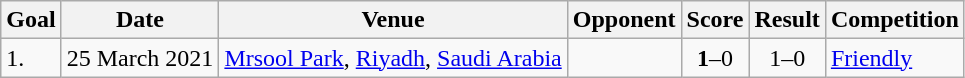<table class="wikitable plainrowheaders sortable">
<tr>
<th>Goal</th>
<th>Date</th>
<th>Venue</th>
<th>Opponent</th>
<th>Score</th>
<th>Result</th>
<th>Competition</th>
</tr>
<tr>
<td>1.</td>
<td>25 March 2021</td>
<td><a href='#'>Mrsool Park</a>, <a href='#'>Riyadh</a>, <a href='#'>Saudi Arabia</a></td>
<td></td>
<td align=center><strong>1</strong>–0</td>
<td align=center>1–0</td>
<td rowspan=2><a href='#'>Friendly</a></td>
</tr>
</table>
